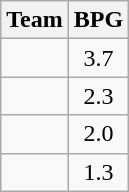<table class=wikitable>
<tr>
<th>Team</th>
<th>BPG</th>
</tr>
<tr>
<td></td>
<td align=center>3.7</td>
</tr>
<tr>
<td></td>
<td align=center>2.3</td>
</tr>
<tr>
<td></td>
<td align=center>2.0</td>
</tr>
<tr>
<td></td>
<td align=center>1.3</td>
</tr>
</table>
